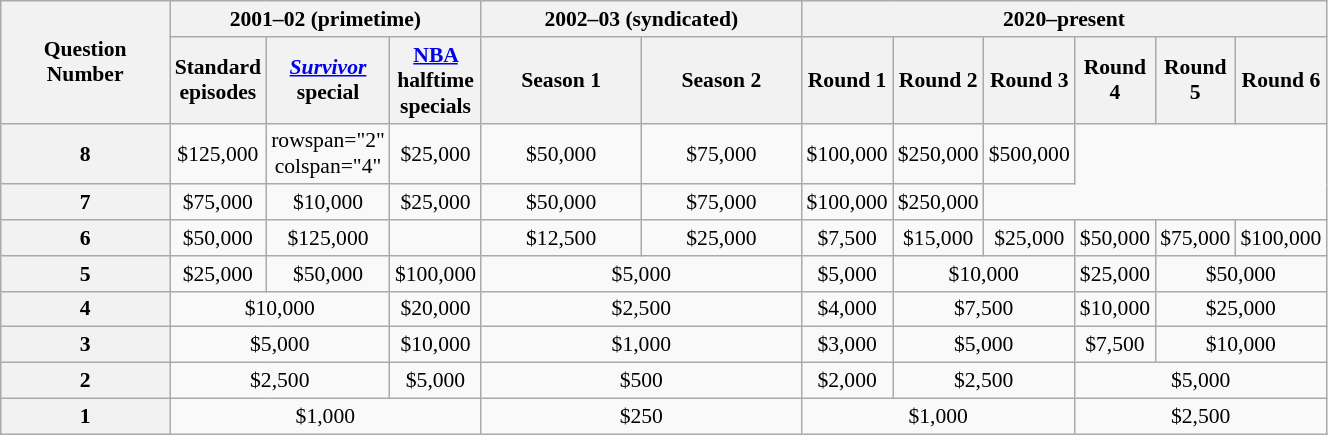<table class="wikitable"  style="width:70%; text-align:center; font-size:90%">
<tr>
<th rowspan="2" style="width:25%;">Question Number</th>
<th colspan="3">2001–02 (primetime)</th>
<th colspan="2" style="width:50%;">2002–03 (syndicated)</th>
<th colspan="6">2020–present</th>
</tr>
<tr>
<th>Standard episodes</th>
<th><em><a href='#'>Survivor</a></em> special</th>
<th><a href='#'>NBA</a> halftime specials</th>
<th>Season 1</th>
<th>Season 2</th>
<th>Round 1</th>
<th>Round 2</th>
<th>Round 3</th>
<th>Round 4</th>
<th>Round 5</th>
<th>Round 6</th>
</tr>
<tr>
<th>8</th>
<td>$125,000</td>
<td>rowspan="2" colspan="4" </td>
<td>$25,000</td>
<td>$50,000</td>
<td>$75,000</td>
<td>$100,000</td>
<td>$250,000</td>
<td>$500,000</td>
</tr>
<tr>
<th>7</th>
<td>$75,000</td>
<td>$10,000</td>
<td>$25,000</td>
<td>$50,000</td>
<td>$75,000</td>
<td>$100,000</td>
<td>$250,000</td>
</tr>
<tr>
<th>6</th>
<td>$50,000</td>
<td>$125,000</td>
<td></td>
<td>$12,500</td>
<td>$25,000</td>
<td>$7,500</td>
<td>$15,000</td>
<td>$25,000</td>
<td>$50,000</td>
<td>$75,000</td>
<td>$100,000</td>
</tr>
<tr>
<th>5</th>
<td>$25,000</td>
<td>$50,000</td>
<td>$100,000</td>
<td colspan="2">$5,000</td>
<td>$5,000</td>
<td colspan="2">$10,000</td>
<td>$25,000</td>
<td colspan="2">$50,000</td>
</tr>
<tr>
<th>4</th>
<td colspan="2">$10,000</td>
<td>$20,000</td>
<td colspan="2">$2,500</td>
<td>$4,000</td>
<td colspan="2">$7,500</td>
<td>$10,000</td>
<td colspan="2">$25,000</td>
</tr>
<tr>
<th>3</th>
<td colspan="2">$5,000</td>
<td>$10,000</td>
<td colspan="2">$1,000</td>
<td>$3,000</td>
<td colspan="2">$5,000</td>
<td>$7,500</td>
<td colspan="2">$10,000</td>
</tr>
<tr>
<th>2</th>
<td colspan="2">$2,500</td>
<td>$5,000</td>
<td colspan="2">$500</td>
<td>$2,000</td>
<td colspan="2">$2,500</td>
<td colspan="3">$5,000</td>
</tr>
<tr>
<th>1</th>
<td colspan="3">$1,000</td>
<td colspan="2">$250</td>
<td colspan="3">$1,000</td>
<td colspan="3">$2,500</td>
</tr>
</table>
